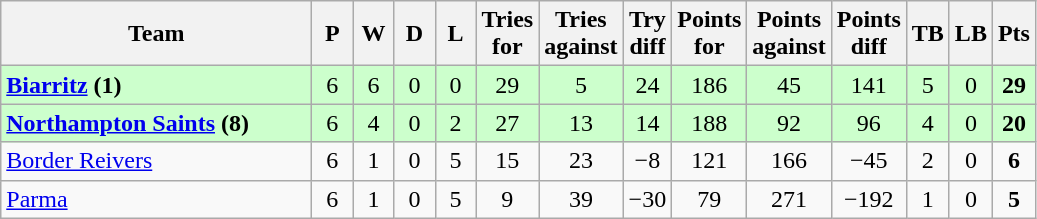<table class="wikitable" style="text-align: center;">
<tr>
<th width="200">Team</th>
<th width="20">P</th>
<th width="20">W</th>
<th width="20">D</th>
<th width="20">L</th>
<th width="20">Tries for</th>
<th width="20">Tries against</th>
<th width="20">Try diff</th>
<th width="20">Points for</th>
<th width="20">Points against</th>
<th width="25">Points diff</th>
<th width="20">TB</th>
<th width="20">LB</th>
<th width="20">Pts</th>
</tr>
<tr bgcolor=#ccffcc>
<td align=left> <strong><a href='#'>Biarritz</a> (1)</strong></td>
<td>6</td>
<td>6</td>
<td>0</td>
<td>0</td>
<td>29</td>
<td>5</td>
<td>24</td>
<td>186</td>
<td>45</td>
<td>141</td>
<td>5</td>
<td>0</td>
<td><strong>29</strong></td>
</tr>
<tr bgcolor=#ccffcc>
<td align=left> <strong><a href='#'>Northampton Saints</a> (8)</strong></td>
<td>6</td>
<td>4</td>
<td>0</td>
<td>2</td>
<td>27</td>
<td>13</td>
<td>14</td>
<td>188</td>
<td>92</td>
<td>96</td>
<td>4</td>
<td>0</td>
<td><strong>20</strong></td>
</tr>
<tr>
<td align=left> <a href='#'>Border Reivers</a></td>
<td>6</td>
<td>1</td>
<td>0</td>
<td>5</td>
<td>15</td>
<td>23</td>
<td>−8</td>
<td>121</td>
<td>166</td>
<td>−45</td>
<td>2</td>
<td>0</td>
<td><strong>6</strong></td>
</tr>
<tr>
<td align=left> <a href='#'>Parma</a></td>
<td>6</td>
<td>1</td>
<td>0</td>
<td>5</td>
<td>9</td>
<td>39</td>
<td>−30</td>
<td>79</td>
<td>271</td>
<td>−192</td>
<td>1</td>
<td>0</td>
<td><strong>5</strong></td>
</tr>
</table>
